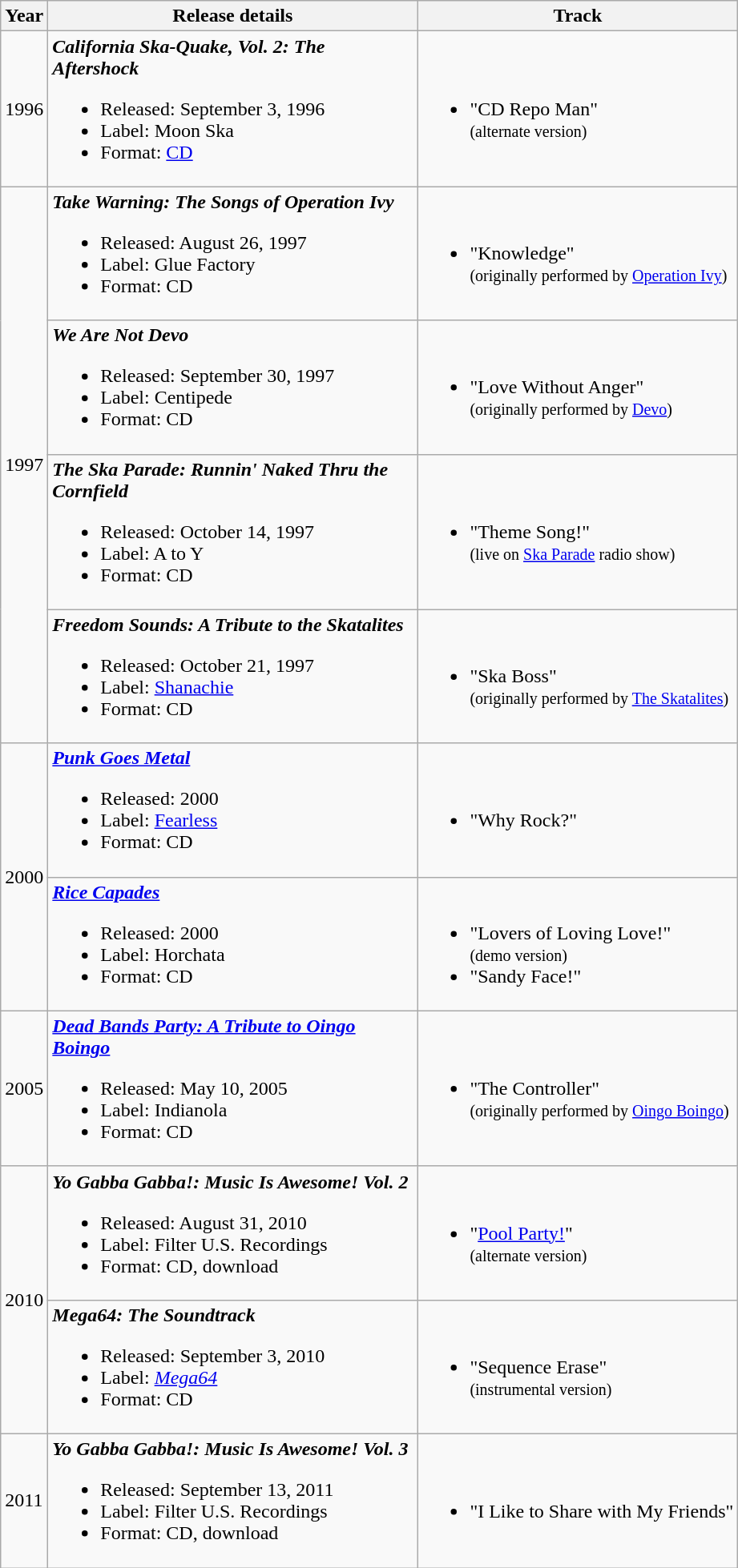<table class="wikitable">
<tr>
<th>Year</th>
<th width="300">Release details</th>
<th>Track</th>
</tr>
<tr>
<td>1996</td>
<td><strong><em>California Ska-Quake, Vol. 2: The Aftershock</em></strong><br><ul><li>Released: September 3, 1996</li><li>Label: Moon Ska</li><li>Format: <a href='#'>CD</a></li></ul></td>
<td><br><ul><li>"CD Repo Man"<br><small>(alternate version)</small></li></ul></td>
</tr>
<tr>
<td rowspan="4">1997</td>
<td><strong><em>Take Warning: The Songs of Operation Ivy</em></strong><br><ul><li>Released: August 26, 1997</li><li>Label: Glue Factory</li><li>Format: CD</li></ul></td>
<td><br><ul><li>"Knowledge"<br><small>(originally performed by <a href='#'>Operation Ivy</a>)</small></li></ul></td>
</tr>
<tr>
<td><strong><em>We Are Not Devo</em></strong><br><ul><li>Released: September 30, 1997</li><li>Label: Centipede</li><li>Format: CD</li></ul></td>
<td><br><ul><li>"Love Without Anger"<br><small>(originally performed by <a href='#'>Devo</a>)</small></li></ul></td>
</tr>
<tr>
<td><strong><em>The Ska Parade: Runnin' Naked Thru the Cornfield</em></strong><br><ul><li>Released: October 14, 1997</li><li>Label: A to Y</li><li>Format: CD</li></ul></td>
<td><br><ul><li>"Theme Song!"<br><small>(live on <a href='#'>Ska Parade</a> radio show)</small></li></ul></td>
</tr>
<tr>
<td><strong><em>Freedom Sounds: A Tribute to the Skatalites</em></strong><br><ul><li>Released: October 21, 1997</li><li>Label: <a href='#'>Shanachie</a></li><li>Format: CD</li></ul></td>
<td><br><ul><li>"Ska Boss"<br><small>(originally performed by <a href='#'>The Skatalites</a>)</small></li></ul></td>
</tr>
<tr>
<td rowspan="2">2000</td>
<td><strong><em><a href='#'>Punk Goes Metal</a></em></strong><br><ul><li>Released: 2000</li><li>Label: <a href='#'>Fearless</a></li><li>Format: CD</li></ul></td>
<td><br><ul><li>"Why Rock?"</li></ul></td>
</tr>
<tr>
<td><strong><em><a href='#'>Rice Capades</a></em></strong><br><ul><li>Released: 2000</li><li>Label: Horchata</li><li>Format: CD</li></ul></td>
<td><br><ul><li>"Lovers of Loving Love!" <br><small>(demo version)</small></li><li>"Sandy Face!"</li></ul></td>
</tr>
<tr>
<td>2005</td>
<td><strong><em><a href='#'>Dead Bands Party: A Tribute to Oingo Boingo</a></em></strong><br><ul><li>Released: May 10, 2005</li><li>Label: Indianola</li><li>Format: CD</li></ul></td>
<td><br><ul><li>"The Controller"<br><small>(originally performed by <a href='#'>Oingo Boingo</a>)</small></li></ul></td>
</tr>
<tr>
<td rowspan="2">2010</td>
<td><strong><em>Yo Gabba Gabba!: Music Is Awesome! Vol. 2</em></strong><br><ul><li>Released: August 31, 2010</li><li>Label: Filter U.S. Recordings</li><li>Format: CD, download</li></ul></td>
<td><br><ul><li>"<a href='#'>Pool Party!</a>"<br><small>(alternate version)</small></li></ul></td>
</tr>
<tr>
<td><strong><em>Mega64: The Soundtrack</em></strong><br><ul><li>Released: September 3, 2010</li><li>Label: <em><a href='#'>Mega64</a></em></li><li>Format: CD</li></ul></td>
<td><br><ul><li>"Sequence Erase"<br><small>(instrumental version)</small></li></ul></td>
</tr>
<tr>
<td>2011</td>
<td><strong><em>Yo Gabba Gabba!: Music Is Awesome! Vol. 3</em></strong><br><ul><li>Released: September 13, 2011</li><li>Label: Filter U.S. Recordings</li><li>Format: CD, download</li></ul></td>
<td><br><ul><li>"I Like to Share with My Friends"</li></ul></td>
</tr>
</table>
